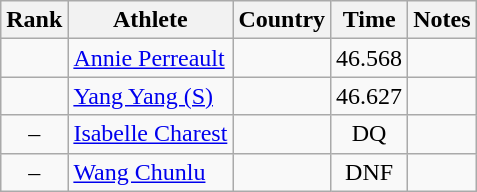<table class="wikitable" style="text-align:center">
<tr>
<th>Rank</th>
<th>Athlete</th>
<th>Country</th>
<th>Time</th>
<th>Notes</th>
</tr>
<tr>
<td></td>
<td align=left><a href='#'>Annie Perreault</a></td>
<td align=left></td>
<td>46.568</td>
<td></td>
</tr>
<tr>
<td></td>
<td align=left><a href='#'>Yang Yang (S)</a></td>
<td align=left></td>
<td>46.627</td>
<td></td>
</tr>
<tr>
<td>–</td>
<td align=left><a href='#'>Isabelle Charest</a></td>
<td align=left></td>
<td>DQ</td>
<td></td>
</tr>
<tr>
<td>–</td>
<td align=left><a href='#'>Wang Chunlu</a></td>
<td align=left></td>
<td>DNF</td>
<td></td>
</tr>
</table>
